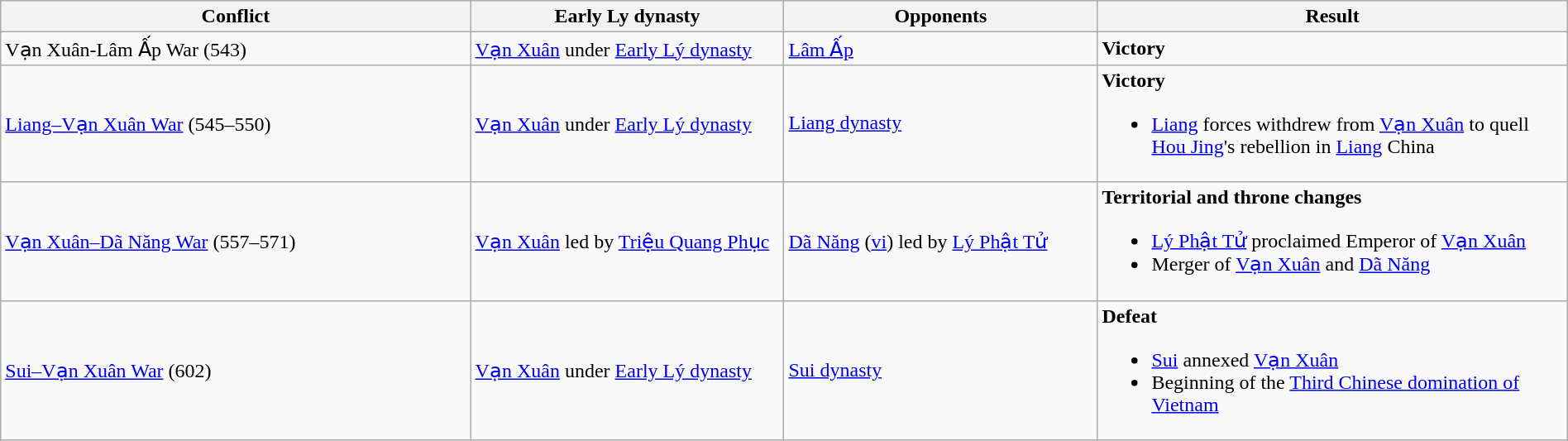<table class="wikitable" width="100%">
<tr>
<th width="30%">Conflict</th>
<th width="20%">Early Ly dynasty</th>
<th width="20%">Opponents</th>
<th width="30%">Result</th>
</tr>
<tr>
<td>Vạn Xuân-Lâm Ấp War (543)</td>
<td><a href='#'>Vạn Xuân</a> under <a href='#'>Early Lý dynasty</a></td>
<td><a href='#'>Lâm Ấp</a></td>
<td><strong>Victory</strong></td>
</tr>
<tr>
<td><a href='#'>Liang–Vạn Xuân War</a> (545–550)</td>
<td><a href='#'>Vạn Xuân</a> under <a href='#'>Early Lý dynasty</a></td>
<td><a href='#'>Liang dynasty</a></td>
<td><strong>Victory</strong><br><ul><li><a href='#'>Liang</a> forces withdrew from <a href='#'>Vạn Xuân</a> to quell <a href='#'>Hou Jing</a>'s rebellion in <a href='#'>Liang</a> China</li></ul></td>
</tr>
<tr>
<td><a href='#'>Vạn Xuân–Dã Năng War</a> (557–571)</td>
<td><a href='#'>Vạn Xuân</a> led by <a href='#'>Triệu Quang Phục</a></td>
<td><a href='#'>Dã Năng</a> (<a href='#'>vi</a>) led by <a href='#'>Lý Phật Tử</a></td>
<td><strong>Territorial and throne changes</strong><br><ul><li><a href='#'>Lý Phật Tử</a> proclaimed Emperor of <a href='#'>Vạn Xuân</a></li><li>Merger of <a href='#'>Vạn Xuân</a> and <a href='#'>Dã Năng</a></li></ul></td>
</tr>
<tr>
<td><a href='#'>Sui–Vạn Xuân War</a> (602)</td>
<td><a href='#'>Vạn Xuân</a> under <a href='#'>Early Lý dynasty</a></td>
<td><a href='#'>Sui dynasty</a></td>
<td><strong>Defeat</strong><br><ul><li><a href='#'>Sui</a> annexed <a href='#'>Vạn Xuân</a></li><li>Beginning of the <a href='#'>Third Chinese domination of Vietnam</a></li></ul></td>
</tr>
</table>
